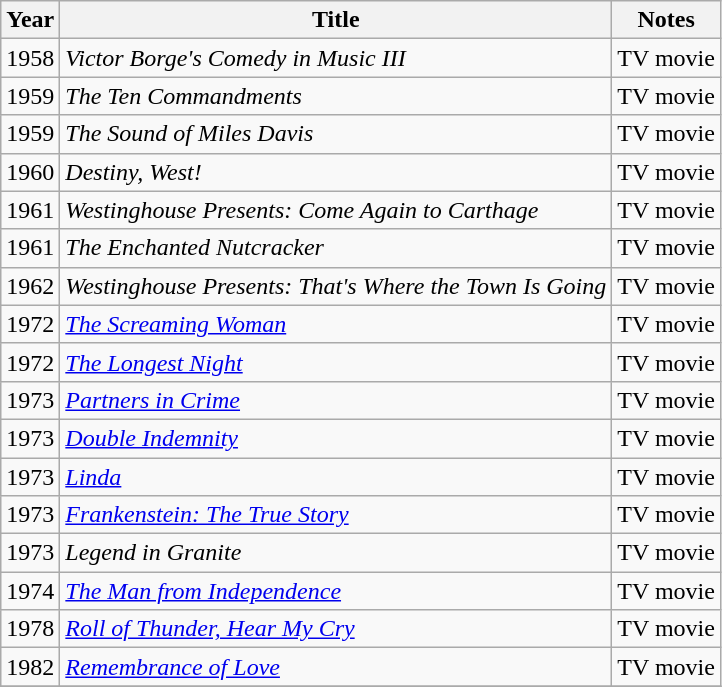<table class="wikitable">
<tr>
<th>Year</th>
<th>Title</th>
<th>Notes</th>
</tr>
<tr>
<td>1958</td>
<td><em>Victor Borge's Comedy in Music III</em></td>
<td>TV movie</td>
</tr>
<tr>
<td>1959</td>
<td><em>The Ten Commandments</em></td>
<td>TV movie</td>
</tr>
<tr>
<td>1959</td>
<td><em>The Sound of Miles Davis</em></td>
<td>TV movie</td>
</tr>
<tr>
<td>1960</td>
<td><em>Destiny, West!</em></td>
<td>TV movie</td>
</tr>
<tr>
<td>1961</td>
<td><em>Westinghouse Presents: Come Again to Carthage</em></td>
<td>TV movie</td>
</tr>
<tr>
<td>1961</td>
<td><em>The Enchanted Nutcracker</em></td>
<td>TV movie</td>
</tr>
<tr>
<td>1962</td>
<td><em>Westinghouse Presents: That's Where the Town Is Going</em></td>
<td>TV movie</td>
</tr>
<tr>
<td>1972</td>
<td><em><a href='#'>The Screaming Woman</a></em></td>
<td>TV movie</td>
</tr>
<tr>
<td>1972</td>
<td><em><a href='#'>The Longest Night</a></em></td>
<td>TV movie</td>
</tr>
<tr>
<td>1973</td>
<td><em><a href='#'>Partners in Crime</a></em></td>
<td>TV movie</td>
</tr>
<tr>
<td>1973</td>
<td><em><a href='#'>Double Indemnity</a></em></td>
<td>TV movie</td>
</tr>
<tr>
<td>1973</td>
<td><em><a href='#'>Linda</a></em></td>
<td>TV movie</td>
</tr>
<tr>
<td>1973</td>
<td><em><a href='#'>Frankenstein: The True Story</a></em></td>
<td>TV movie</td>
</tr>
<tr>
<td>1973</td>
<td><em>Legend in Granite</em></td>
<td>TV movie</td>
</tr>
<tr>
<td>1974</td>
<td><em><a href='#'>The Man from Independence</a></em></td>
<td>TV movie</td>
</tr>
<tr>
<td>1978</td>
<td><em><a href='#'>Roll of Thunder, Hear My Cry</a></em></td>
<td>TV movie</td>
</tr>
<tr>
<td>1982</td>
<td><em><a href='#'>Remembrance of Love</a></em></td>
<td>TV movie</td>
</tr>
<tr>
</tr>
</table>
